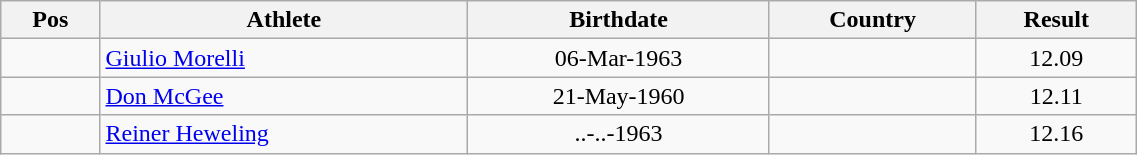<table class="wikitable"  style="text-align:center; width:60%;">
<tr>
<th>Pos</th>
<th>Athlete</th>
<th>Birthdate</th>
<th>Country</th>
<th>Result</th>
</tr>
<tr>
<td align=center></td>
<td align=left><a href='#'>Giulio Morelli</a></td>
<td>06-Mar-1963</td>
<td align=left></td>
<td>12.09</td>
</tr>
<tr>
<td align=center></td>
<td align=left><a href='#'>Don McGee</a></td>
<td>21-May-1960</td>
<td align=left></td>
<td>12.11</td>
</tr>
<tr>
<td align=center></td>
<td align=left><a href='#'>Reiner Heweling</a></td>
<td>..-..-1963</td>
<td align=left></td>
<td>12.16</td>
</tr>
</table>
